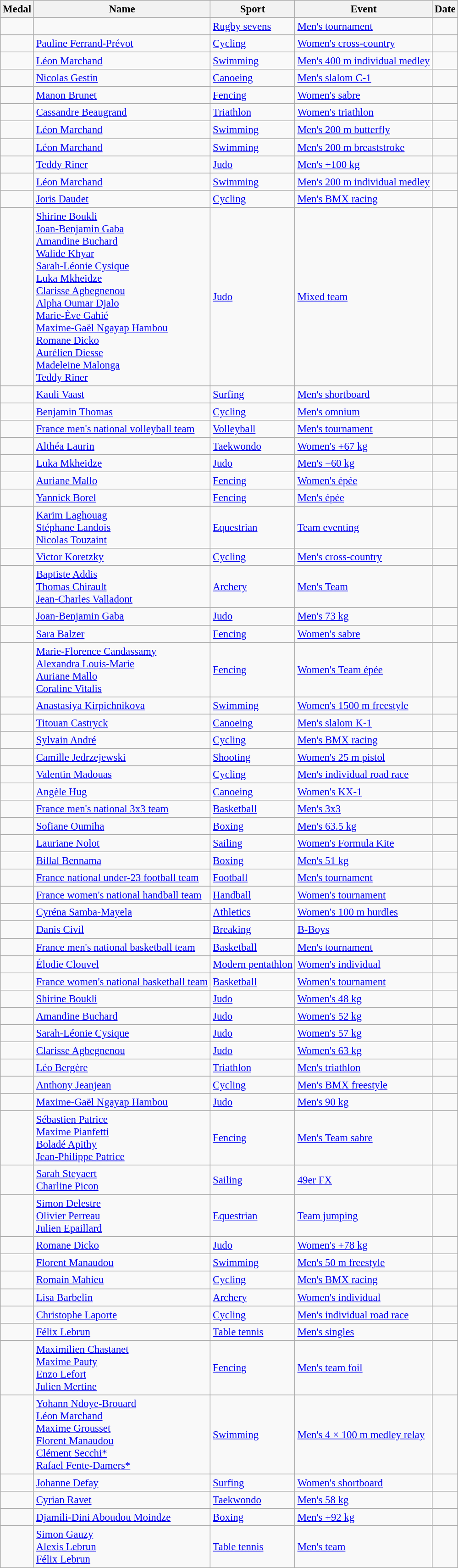<table class="wikitable sortable" style="font-size: 95%;">
<tr>
<th>Medal</th>
<th>Name</th>
<th>Sport</th>
<th>Event</th>
<th>Date</th>
</tr>
<tr>
<td></td>
<td></td>
<td><a href='#'>Rugby sevens</a></td>
<td><a href='#'>Men's tournament</a></td>
<td></td>
</tr>
<tr>
<td></td>
<td><a href='#'>Pauline Ferrand-Prévot</a></td>
<td><a href='#'>Cycling</a></td>
<td><a href='#'>Women's cross-country</a></td>
<td></td>
</tr>
<tr>
<td></td>
<td><a href='#'>Léon Marchand</a></td>
<td><a href='#'>Swimming</a></td>
<td><a href='#'>Men's 400 m individual medley</a></td>
<td></td>
</tr>
<tr>
<td></td>
<td><a href='#'>Nicolas Gestin</a></td>
<td><a href='#'>Canoeing</a></td>
<td><a href='#'>Men's slalom C-1</a></td>
<td></td>
</tr>
<tr>
<td></td>
<td><a href='#'>Manon Brunet</a></td>
<td><a href='#'>Fencing</a></td>
<td><a href='#'>Women's sabre</a></td>
<td></td>
</tr>
<tr>
<td></td>
<td><a href='#'>Cassandre Beaugrand</a></td>
<td><a href='#'>Triathlon</a></td>
<td><a href='#'>Women's triathlon</a></td>
<td></td>
</tr>
<tr>
<td></td>
<td><a href='#'>Léon Marchand</a></td>
<td><a href='#'>Swimming</a></td>
<td><a href='#'>Men's 200 m butterfly</a></td>
<td></td>
</tr>
<tr>
<td></td>
<td><a href='#'>Léon Marchand</a></td>
<td><a href='#'>Swimming</a></td>
<td><a href='#'>Men's 200 m breaststroke</a></td>
<td></td>
</tr>
<tr>
<td></td>
<td><a href='#'>Teddy Riner</a></td>
<td><a href='#'>Judo</a></td>
<td><a href='#'>Men's +100 kg</a></td>
<td></td>
</tr>
<tr>
<td></td>
<td><a href='#'>Léon Marchand</a></td>
<td><a href='#'>Swimming</a></td>
<td><a href='#'>Men's 200 m individual medley</a></td>
<td></td>
</tr>
<tr>
<td></td>
<td><a href='#'>Joris Daudet</a></td>
<td><a href='#'>Cycling</a></td>
<td><a href='#'>Men's BMX racing</a></td>
<td></td>
</tr>
<tr>
<td></td>
<td><a href='#'>Shirine Boukli</a><br><a href='#'>Joan-Benjamin Gaba</a><br><a href='#'>Amandine Buchard</a><br><a href='#'>Walide Khyar</a><br><a href='#'>Sarah-Léonie Cysique</a><br><a href='#'>Luka Mkheidze</a><br><a href='#'>Clarisse Agbegnenou</a><br><a href='#'>Alpha Oumar Djalo</a><br><a href='#'>Marie-Ève Gahié</a><br><a href='#'>Maxime-Gaël Ngayap Hambou</a><br><a href='#'>Romane Dicko</a><br><a href='#'>Aurélien Diesse</a><br><a href='#'>Madeleine Malonga</a><br><a href='#'>Teddy Riner</a></td>
<td><a href='#'>Judo</a></td>
<td><a href='#'>Mixed team</a></td>
<td></td>
</tr>
<tr>
<td></td>
<td><a href='#'>Kauli Vaast</a></td>
<td><a href='#'>Surfing</a></td>
<td><a href='#'>Men's shortboard</a></td>
<td></td>
</tr>
<tr>
<td></td>
<td><a href='#'>Benjamin Thomas</a></td>
<td><a href='#'>Cycling</a></td>
<td><a href='#'>Men's omnium</a></td>
<td></td>
</tr>
<tr>
<td></td>
<td><a href='#'>France men's national volleyball team</a><br></td>
<td><a href='#'>Volleyball</a></td>
<td><a href='#'>Men's tournament</a></td>
<td></td>
</tr>
<tr>
<td></td>
<td><a href='#'>Althéa Laurin</a></td>
<td><a href='#'>Taekwondo</a></td>
<td><a href='#'>Women's +67 kg</a></td>
<td></td>
</tr>
<tr>
<td></td>
<td><a href='#'>Luka Mkheidze</a></td>
<td><a href='#'>Judo</a></td>
<td><a href='#'>Men's −60 kg</a></td>
<td></td>
</tr>
<tr>
<td></td>
<td><a href='#'>Auriane Mallo</a></td>
<td><a href='#'>Fencing</a></td>
<td><a href='#'>Women's épée</a></td>
<td></td>
</tr>
<tr>
<td></td>
<td><a href='#'>Yannick Borel</a></td>
<td><a href='#'>Fencing</a></td>
<td><a href='#'>Men's épée</a></td>
<td></td>
</tr>
<tr>
<td></td>
<td><a href='#'>Karim Laghouag</a><br><a href='#'>Stéphane Landois</a><br><a href='#'>Nicolas Touzaint</a></td>
<td><a href='#'>Equestrian</a></td>
<td><a href='#'>Team eventing</a></td>
<td></td>
</tr>
<tr>
<td></td>
<td><a href='#'>Victor Koretzky</a></td>
<td><a href='#'>Cycling</a></td>
<td><a href='#'>Men's cross-country</a></td>
<td></td>
</tr>
<tr>
<td></td>
<td><a href='#'>Baptiste Addis</a><br><a href='#'>Thomas Chirault</a><br><a href='#'>Jean-Charles Valladont</a></td>
<td><a href='#'>Archery</a></td>
<td><a href='#'>Men's Team</a></td>
<td></td>
</tr>
<tr>
<td></td>
<td><a href='#'>Joan-Benjamin Gaba</a></td>
<td><a href='#'>Judo</a></td>
<td><a href='#'>Men's 73 kg</a></td>
<td></td>
</tr>
<tr>
<td></td>
<td><a href='#'>Sara Balzer</a></td>
<td><a href='#'>Fencing</a></td>
<td><a href='#'>Women's sabre</a></td>
<td></td>
</tr>
<tr>
<td></td>
<td><a href='#'>Marie-Florence Candassamy</a><br><a href='#'>Alexandra Louis-Marie</a><br><a href='#'>Auriane Mallo</a><br><a href='#'>Coraline Vitalis</a></td>
<td><a href='#'>Fencing</a></td>
<td><a href='#'>Women's Team épée</a></td>
<td></td>
</tr>
<tr>
<td></td>
<td><a href='#'>Anastasiya Kirpichnikova</a></td>
<td><a href='#'>Swimming</a></td>
<td><a href='#'>Women's 1500 m freestyle</a></td>
<td></td>
</tr>
<tr>
<td></td>
<td><a href='#'>Titouan Castryck</a></td>
<td><a href='#'>Canoeing</a></td>
<td><a href='#'>Men's slalom K-1</a></td>
<td></td>
</tr>
<tr>
<td></td>
<td><a href='#'>Sylvain André</a></td>
<td><a href='#'>Cycling</a></td>
<td><a href='#'>Men's BMX racing</a></td>
<td></td>
</tr>
<tr>
<td></td>
<td><a href='#'>Camille Jedrzejewski</a></td>
<td><a href='#'>Shooting</a></td>
<td><a href='#'>Women's 25 m pistol</a></td>
<td></td>
</tr>
<tr>
<td></td>
<td><a href='#'>Valentin Madouas</a></td>
<td><a href='#'>Cycling</a></td>
<td><a href='#'>Men's individual road race</a></td>
<td></td>
</tr>
<tr>
<td></td>
<td><a href='#'>Angèle Hug</a></td>
<td><a href='#'>Canoeing</a></td>
<td><a href='#'>Women's KX-1</a></td>
<td></td>
</tr>
<tr>
<td></td>
<td><a href='#'>France men's national 3x3 team</a><br></td>
<td><a href='#'>Basketball</a></td>
<td><a href='#'>Men's 3x3</a></td>
<td></td>
</tr>
<tr>
<td></td>
<td><a href='#'>Sofiane Oumiha</a></td>
<td><a href='#'>Boxing</a></td>
<td><a href='#'>Men's 63.5 kg</a></td>
<td></td>
</tr>
<tr>
<td></td>
<td><a href='#'>Lauriane Nolot</a></td>
<td><a href='#'>Sailing</a></td>
<td><a href='#'>Women's Formula Kite</a></td>
<td></td>
</tr>
<tr>
<td></td>
<td><a href='#'>Billal Bennama</a></td>
<td><a href='#'>Boxing</a></td>
<td><a href='#'>Men's 51 kg</a></td>
<td></td>
</tr>
<tr>
<td></td>
<td><a href='#'>France national under-23 football team</a><br></td>
<td><a href='#'>Football</a></td>
<td><a href='#'>Men's tournament</a></td>
<td></td>
</tr>
<tr>
<td></td>
<td><a href='#'>France women's national handball team</a><br></td>
<td><a href='#'>Handball</a></td>
<td><a href='#'>Women's tournament</a></td>
<td></td>
</tr>
<tr>
<td></td>
<td><a href='#'>Cyréna Samba-Mayela</a></td>
<td><a href='#'>Athletics</a></td>
<td><a href='#'>Women's 100 m hurdles</a></td>
<td></td>
</tr>
<tr>
<td></td>
<td><a href='#'>Danis Civil</a></td>
<td><a href='#'>Breaking</a></td>
<td><a href='#'>B-Boys</a></td>
<td></td>
</tr>
<tr>
<td></td>
<td><a href='#'>France men's national basketball team</a><br></td>
<td><a href='#'>Basketball</a></td>
<td><a href='#'>Men's tournament</a></td>
<td></td>
</tr>
<tr>
<td></td>
<td><a href='#'>Élodie Clouvel</a></td>
<td><a href='#'>Modern pentathlon</a></td>
<td><a href='#'>Women's individual</a></td>
<td></td>
</tr>
<tr>
<td></td>
<td><a href='#'>France women's national basketball team</a><br></td>
<td><a href='#'>Basketball</a></td>
<td><a href='#'>Women's tournament</a></td>
<td></td>
</tr>
<tr>
<td></td>
<td><a href='#'>Shirine Boukli</a></td>
<td><a href='#'>Judo</a></td>
<td><a href='#'>Women's 48 kg</a></td>
<td></td>
</tr>
<tr>
<td></td>
<td><a href='#'>Amandine Buchard</a></td>
<td><a href='#'>Judo</a></td>
<td><a href='#'>Women's 52 kg</a></td>
<td></td>
</tr>
<tr>
<td></td>
<td><a href='#'>Sarah-Léonie Cysique</a></td>
<td><a href='#'>Judo</a></td>
<td><a href='#'>Women's 57 kg</a></td>
<td></td>
</tr>
<tr>
<td></td>
<td><a href='#'>Clarisse Agbegnenou</a></td>
<td><a href='#'>Judo</a></td>
<td><a href='#'>Women's 63 kg</a></td>
<td></td>
</tr>
<tr>
<td></td>
<td><a href='#'>Léo Bergère</a></td>
<td><a href='#'>Triathlon</a></td>
<td><a href='#'>Men's triathlon</a></td>
<td></td>
</tr>
<tr>
<td></td>
<td><a href='#'>Anthony Jeanjean</a></td>
<td><a href='#'>Cycling</a></td>
<td><a href='#'>Men's BMX freestyle</a></td>
<td></td>
</tr>
<tr>
<td></td>
<td><a href='#'>Maxime-Gaël Ngayap Hambou</a></td>
<td><a href='#'>Judo</a></td>
<td><a href='#'>Men's 90 kg</a></td>
<td></td>
</tr>
<tr>
<td></td>
<td><a href='#'>Sébastien Patrice</a><br><a href='#'>Maxime Pianfetti</a><br><a href='#'>Boladé Apithy</a><br><a href='#'>Jean-Philippe Patrice</a></td>
<td><a href='#'>Fencing</a></td>
<td><a href='#'>Men's Team sabre</a></td>
<td></td>
</tr>
<tr>
<td></td>
<td><a href='#'>Sarah Steyaert</a><br><a href='#'>Charline Picon</a></td>
<td><a href='#'>Sailing</a></td>
<td><a href='#'>49er FX</a></td>
<td></td>
</tr>
<tr>
<td></td>
<td><a href='#'>Simon Delestre</a><br><a href='#'>Olivier Perreau</a><br><a href='#'>Julien Epaillard</a></td>
<td><a href='#'>Equestrian</a></td>
<td><a href='#'>Team jumping</a></td>
<td></td>
</tr>
<tr>
<td></td>
<td><a href='#'>Romane Dicko</a></td>
<td><a href='#'>Judo</a></td>
<td><a href='#'>Women's +78 kg</a></td>
<td></td>
</tr>
<tr>
<td></td>
<td><a href='#'>Florent Manaudou</a></td>
<td><a href='#'>Swimming</a></td>
<td><a href='#'>Men's 50 m freestyle</a></td>
<td></td>
</tr>
<tr>
<td></td>
<td><a href='#'>Romain Mahieu</a></td>
<td><a href='#'>Cycling</a></td>
<td><a href='#'>Men's BMX racing</a></td>
<td></td>
</tr>
<tr>
<td></td>
<td><a href='#'>Lisa Barbelin</a></td>
<td><a href='#'>Archery</a></td>
<td><a href='#'>Women's individual</a></td>
<td></td>
</tr>
<tr>
<td></td>
<td><a href='#'>Christophe Laporte</a></td>
<td><a href='#'>Cycling</a></td>
<td><a href='#'>Men's individual road race</a></td>
<td></td>
</tr>
<tr>
<td></td>
<td><a href='#'>Félix Lebrun</a></td>
<td><a href='#'>Table tennis</a></td>
<td><a href='#'>Men's singles</a></td>
<td></td>
</tr>
<tr>
<td></td>
<td><a href='#'>Maximilien Chastanet</a><br><a href='#'>Maxime Pauty</a><br><a href='#'>Enzo Lefort</a><br><a href='#'>Julien Mertine</a></td>
<td><a href='#'>Fencing</a></td>
<td><a href='#'>Men's team foil</a></td>
<td></td>
</tr>
<tr>
<td></td>
<td><a href='#'>Yohann Ndoye-Brouard</a><br><a href='#'>Léon Marchand</a><br><a href='#'>Maxime Grousset</a><br><a href='#'>Florent Manaudou</a><br><a href='#'>Clément Secchi*</a><br><a href='#'>Rafael Fente-Damers*</a></td>
<td><a href='#'>Swimming</a></td>
<td><a href='#'>Men's 4 × 100 m medley relay</a></td>
<td></td>
</tr>
<tr>
<td></td>
<td><a href='#'>Johanne Defay</a></td>
<td><a href='#'>Surfing</a></td>
<td><a href='#'>Women's shortboard</a></td>
<td></td>
</tr>
<tr>
<td></td>
<td><a href='#'>Cyrian Ravet</a></td>
<td><a href='#'>Taekwondo</a></td>
<td><a href='#'>Men's 58 kg</a></td>
<td></td>
</tr>
<tr>
<td></td>
<td><a href='#'>Djamili-Dini Aboudou Moindze</a></td>
<td><a href='#'>Boxing</a></td>
<td><a href='#'>Men's +92 kg</a></td>
<td></td>
</tr>
<tr>
<td></td>
<td><a href='#'>Simon Gauzy</a><br><a href='#'>Alexis Lebrun</a><br><a href='#'>Félix Lebrun</a></td>
<td><a href='#'>Table tennis</a></td>
<td><a href='#'>Men's team</a></td>
<td></td>
</tr>
</table>
